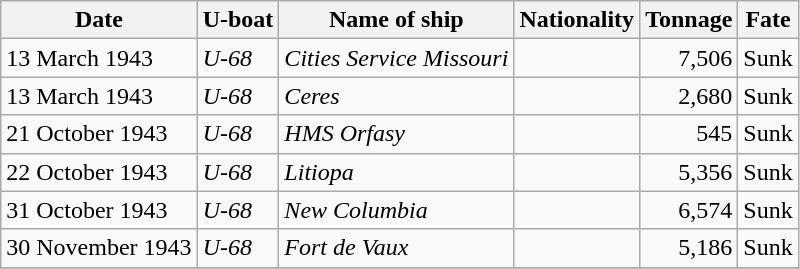<table class="wikitable sortable">
<tr>
<th>Date</th>
<th>U-boat</th>
<th>Name of ship</th>
<th>Nationality</th>
<th>Tonnage</th>
<th>Fate</th>
</tr>
<tr>
<td>13 March 1943</td>
<td><em>U-68</em></td>
<td><em>Cities Service Missouri</em></td>
<td></td>
<td align="right">7,506</td>
<td>Sunk</td>
</tr>
<tr>
<td>13 March 1943</td>
<td><em>U-68</em></td>
<td><em>Ceres</em></td>
<td></td>
<td align="right">2,680</td>
<td>Sunk</td>
</tr>
<tr>
<td>21 October 1943</td>
<td><em>U-68</em></td>
<td><em>HMS Orfasy</em></td>
<td></td>
<td align="right">545</td>
<td>Sunk</td>
</tr>
<tr>
<td>22 October 1943</td>
<td><em>U-68</em></td>
<td><em>Litiopa</em></td>
<td></td>
<td align="right">5,356</td>
<td>Sunk</td>
</tr>
<tr>
<td>31 October 1943</td>
<td><em>U-68</em></td>
<td><em>New Columbia</em></td>
<td></td>
<td align="right">6,574</td>
<td>Sunk</td>
</tr>
<tr>
<td>30 November 1943</td>
<td><em>U-68</em></td>
<td><em>Fort de Vaux</em></td>
<td></td>
<td align="right">5,186</td>
<td>Sunk</td>
</tr>
<tr>
</tr>
</table>
